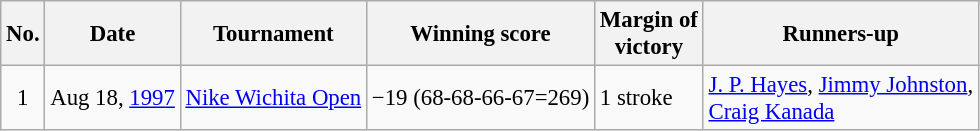<table class="wikitable" style="font-size:95%;">
<tr>
<th>No.</th>
<th>Date</th>
<th>Tournament</th>
<th>Winning score</th>
<th>Margin of<br>victory</th>
<th>Runners-up</th>
</tr>
<tr>
<td align=center>1</td>
<td align=right>Aug 18, <a href='#'>1997</a></td>
<td><a href='#'>Nike Wichita Open</a></td>
<td>−19 (68-68-66-67=269)</td>
<td>1 stroke</td>
<td> <a href='#'>J. P. Hayes</a>,  <a href='#'>Jimmy Johnston</a>,<br> <a href='#'>Craig Kanada</a></td>
</tr>
</table>
